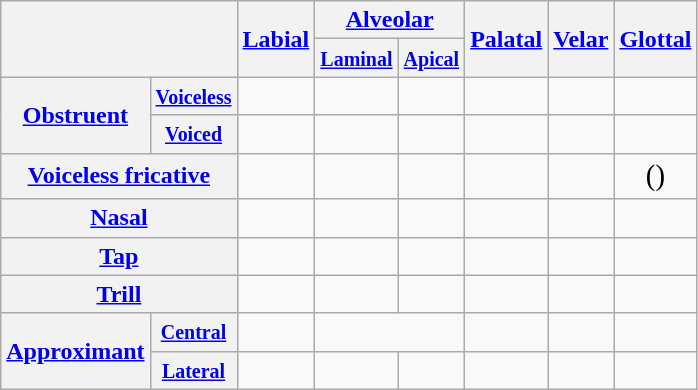<table class="wikitable">
<tr>
<th rowspan=2 colspan=2></th>
<th rowspan=2><a href='#'>Labial</a></th>
<th colspan=2><a href='#'>Alveolar</a></th>
<th rowspan=2><a href='#'>Palatal</a></th>
<th rowspan=2><a href='#'>Velar</a></th>
<th rowspan=2><a href='#'>Glottal</a></th>
</tr>
<tr>
<th><small><a href='#'>Laminal</a></small></th>
<th><small><a href='#'>Apical</a></small></th>
</tr>
<tr align="center">
<th rowspan="2"><a href='#'>Obstruent</a></th>
<th><small><a href='#'>Voiceless</a></small></th>
<td style="font-size:larger;"></td>
<td style="font-size:larger;"></td>
<td></td>
<td style="font-size:larger;"></td>
<td style="font-size:larger;"></td>
<td></td>
</tr>
<tr align="center">
<th><small><a href='#'>Voiced</a></small></th>
<td style="font-size:larger;"></td>
<td style="font-size:larger;"></td>
<td></td>
<td></td>
<td style="font-size:larger;"></td>
<td></td>
</tr>
<tr align="center">
<th colspan="2"><a href='#'>Voiceless fricative</a></th>
<td style="font-size:larger;"></td>
<td style="font-size:larger;"></td>
<td style="font-size:larger;"></td>
<td style="font-size:larger;"></td>
<td></td>
<td style="font-size:larger;">()</td>
</tr>
<tr align="center">
<th colspan="2"><a href='#'>Nasal</a></th>
<td style="font-size:larger;"></td>
<td></td>
<td style="font-size:larger;"></td>
<td style="font-size:larger;"></td>
<td></td>
<td></td>
</tr>
<tr align="center">
<th colspan="2"><a href='#'>Tap</a></th>
<td></td>
<td></td>
<td style="font-size:larger;"></td>
<td></td>
<td></td>
<td></td>
</tr>
<tr align="center">
<th colspan="2"><a href='#'>Trill</a></th>
<td></td>
<td></td>
<td style="font-size:larger;"></td>
<td></td>
<td></td>
<td></td>
</tr>
<tr align="center">
<th rowspan="2"><a href='#'>Approximant</a></th>
<th><small><a href='#'>Central</a></small></th>
<td></td>
<td colspan="2"></td>
<td style="font-size:larger;"></td>
<td></td>
<td></td>
</tr>
<tr align="center">
<th><small><a href='#'>Lateral</a></small></th>
<td></td>
<td></td>
<td style="font-size:larger;"></td>
<td style="font-size:larger;"></td>
<td></td>
<td></td>
</tr>
</table>
